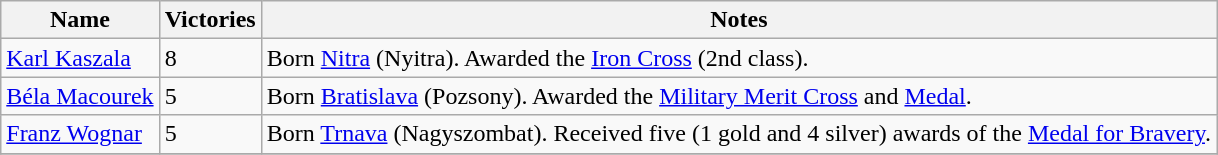<table class="wikitable">
<tr>
<th>Name</th>
<th>Victories</th>
<th>Notes</th>
</tr>
<tr>
<td><a href='#'>Karl Kaszala</a></td>
<td>8</td>
<td>Born <a href='#'>Nitra</a> (Nyitra). Awarded the <a href='#'>Iron Cross</a> (2nd class).</td>
</tr>
<tr>
<td><a href='#'>Béla Macourek</a></td>
<td>5</td>
<td>Born <a href='#'>Bratislava</a> (Pozsony). Awarded the <a href='#'>Military Merit Cross</a> and <a href='#'>Medal</a>.</td>
</tr>
<tr>
<td><a href='#'>Franz Wognar</a></td>
<td>5</td>
<td>Born <a href='#'>Trnava</a> (Nagyszombat). Received five (1 gold and 4 silver) awards of the <a href='#'>Medal for Bravery</a>.</td>
</tr>
<tr>
</tr>
</table>
